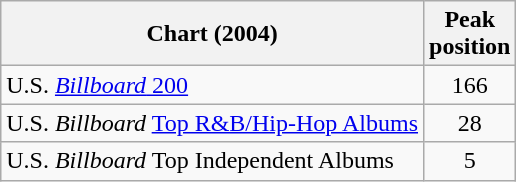<table class="wikitable">
<tr>
<th align="center">Chart (2004)</th>
<th align="center">Peak<br>position</th>
</tr>
<tr>
<td align="left">U.S. <a href='#'><em>Billboard</em> 200</a></td>
<td align="center">166</td>
</tr>
<tr>
<td align="left">U.S. <em>Billboard</em> <a href='#'>Top R&B/Hip-Hop Albums</a></td>
<td align="center">28</td>
</tr>
<tr>
<td align="left">U.S. <em>Billboard</em> Top Independent Albums</td>
<td align="center">5</td>
</tr>
</table>
